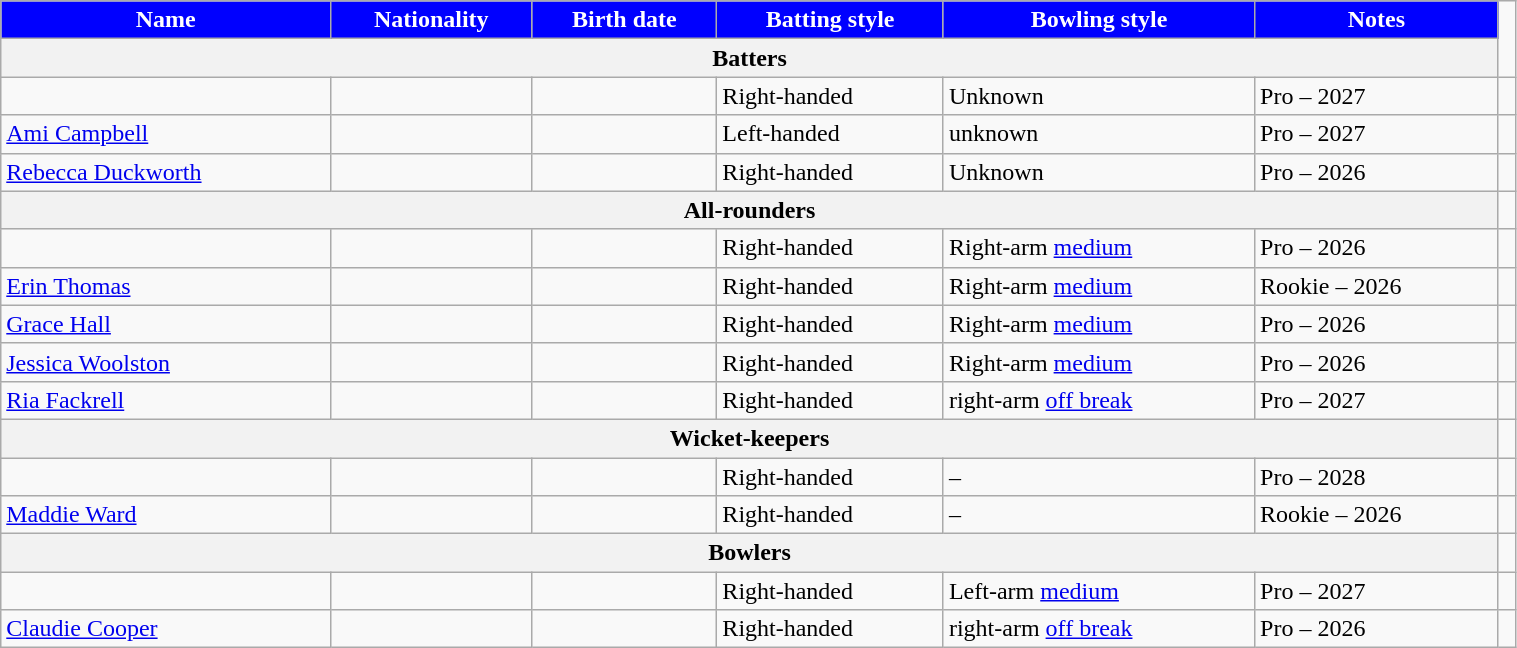<table class="wikitable"  style="width:80%;">
<tr>
<th style="background:blue; color:white">Name</th>
<th style="background:blue; color:white">Nationality</th>
<th style="background:blue; color:white">Birth date</th>
<th style="background:blue; color:white">Batting style</th>
<th style="background:blue; color:white">Bowling style</th>
<th style="background:blue; color:white">Notes</th>
</tr>
<tr>
<th colspan="6">Batters</th>
</tr>
<tr>
<td></td>
<td style="text-align:center"></td>
<td></td>
<td>Right-handed</td>
<td>Unknown</td>
<td>Pro – 2027</td>
<td></td>
</tr>
<tr>
<td><a href='#'>Ami Campbell</a></td>
<td style="text-align:center"></td>
<td></td>
<td>Left-handed</td>
<td>unknown</td>
<td>Pro – 2027</td>
<td></td>
</tr>
<tr>
<td><a href='#'>Rebecca Duckworth</a></td>
<td style="text-align:center"></td>
<td></td>
<td>Right-handed</td>
<td>Unknown</td>
<td>Pro – 2026</td>
<td></td>
</tr>
<tr>
<th colspan="6">All-rounders</th>
</tr>
<tr>
<td></td>
<td style="text-align:center"></td>
<td></td>
<td>Right-handed</td>
<td>Right-arm <a href='#'>medium</a></td>
<td>Pro – 2026</td>
<td></td>
</tr>
<tr>
<td><a href='#'>Erin Thomas</a></td>
<td style="text-align:center"></td>
<td></td>
<td>Right-handed</td>
<td>Right-arm <a href='#'>medium</a></td>
<td>Rookie – 2026</td>
<td></td>
</tr>
<tr>
<td><a href='#'>Grace Hall</a></td>
<td style="text-align:center"></td>
<td></td>
<td>Right-handed</td>
<td>Right-arm <a href='#'>medium</a></td>
<td>Pro – 2026</td>
<td></td>
</tr>
<tr>
<td><a href='#'>Jessica Woolston</a></td>
<td style="text-align:center"></td>
<td></td>
<td>Right-handed</td>
<td>Right-arm <a href='#'>medium</a></td>
<td>Pro – 2026</td>
<td></td>
</tr>
<tr>
<td><a href='#'>Ria Fackrell</a></td>
<td style="text-align:center"></td>
<td></td>
<td>Right-handed</td>
<td>right-arm  <a href='#'>off break</a></td>
<td>Pro – 2027</td>
<td></td>
</tr>
<tr>
<th colspan="6">Wicket-keepers</th>
</tr>
<tr>
<td></td>
<td style="text-align:center"></td>
<td></td>
<td>Right-handed</td>
<td>–</td>
<td>Pro – 2028</td>
<td></td>
</tr>
<tr>
<td><a href='#'>Maddie Ward</a></td>
<td style="text-align:center"></td>
<td></td>
<td>Right-handed</td>
<td>–</td>
<td>Rookie – 2026</td>
<td></td>
</tr>
<tr>
<th colspan="6">Bowlers</th>
</tr>
<tr>
<td></td>
<td style="text-align:center"></td>
<td></td>
<td>Right-handed</td>
<td>Left-arm <a href='#'>medium</a></td>
<td>Pro – 2027</td>
<td></td>
</tr>
<tr>
<td><a href='#'>Claudie Cooper</a></td>
<td style="text-align:center"></td>
<td></td>
<td>Right-handed</td>
<td>right-arm  <a href='#'>off break</a></td>
<td>Pro – 2026</td>
<td></td>
</tr>
</table>
